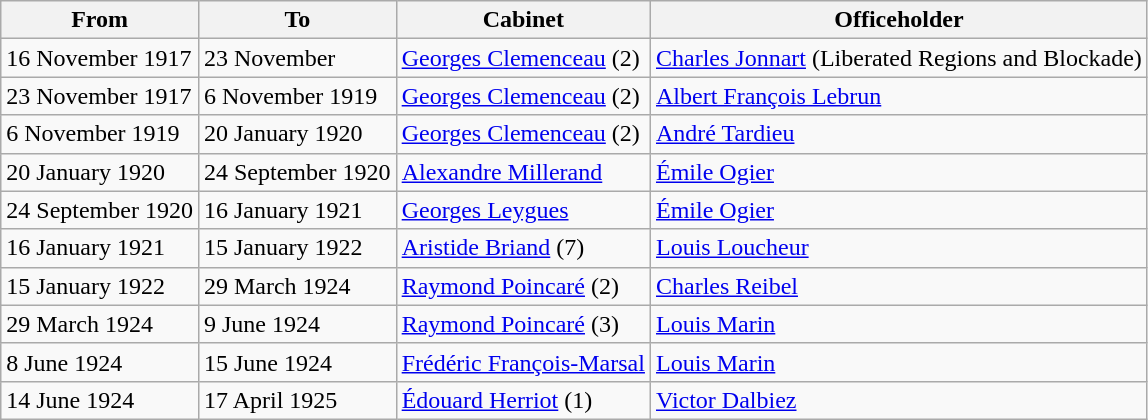<table class=wikitable>
<tr>
<th>From</th>
<th>To</th>
<th>Cabinet</th>
<th>Officeholder</th>
</tr>
<tr>
<td>16 November 1917</td>
<td>23 November</td>
<td><a href='#'>Georges Clemenceau</a> (2)</td>
<td><a href='#'>Charles Jonnart</a> (Liberated Regions and Blockade)</td>
</tr>
<tr>
<td>23 November 1917</td>
<td>6 November 1919</td>
<td><a href='#'>Georges Clemenceau</a> (2)</td>
<td><a href='#'>Albert François Lebrun</a></td>
</tr>
<tr>
<td>6 November 1919</td>
<td>20 January 1920</td>
<td><a href='#'>Georges Clemenceau</a> (2)</td>
<td><a href='#'>André Tardieu</a></td>
</tr>
<tr>
<td>20 January 1920</td>
<td>24 September 1920</td>
<td><a href='#'>Alexandre Millerand</a></td>
<td><a href='#'>Émile Ogier</a></td>
</tr>
<tr>
<td>24 September 1920</td>
<td>16 January 1921</td>
<td><a href='#'>Georges Leygues</a></td>
<td><a href='#'>Émile Ogier</a></td>
</tr>
<tr>
<td>16 January 1921</td>
<td>15 January 1922</td>
<td><a href='#'>Aristide Briand</a> (7)</td>
<td><a href='#'>Louis Loucheur</a></td>
</tr>
<tr>
<td>15 January 1922</td>
<td>29 March 1924</td>
<td><a href='#'>Raymond Poincaré</a> (2)</td>
<td><a href='#'>Charles Reibel</a></td>
</tr>
<tr>
<td>29 March 1924</td>
<td>9 June 1924</td>
<td><a href='#'>Raymond Poincaré</a> (3)</td>
<td><a href='#'>Louis Marin</a></td>
</tr>
<tr>
<td>8 June 1924</td>
<td>15 June 1924</td>
<td><a href='#'>Frédéric François-Marsal</a></td>
<td><a href='#'>Louis Marin</a></td>
</tr>
<tr>
<td>14 June 1924</td>
<td>17 April 1925</td>
<td><a href='#'>Édouard Herriot</a> (1)</td>
<td><a href='#'>Victor Dalbiez</a></td>
</tr>
</table>
